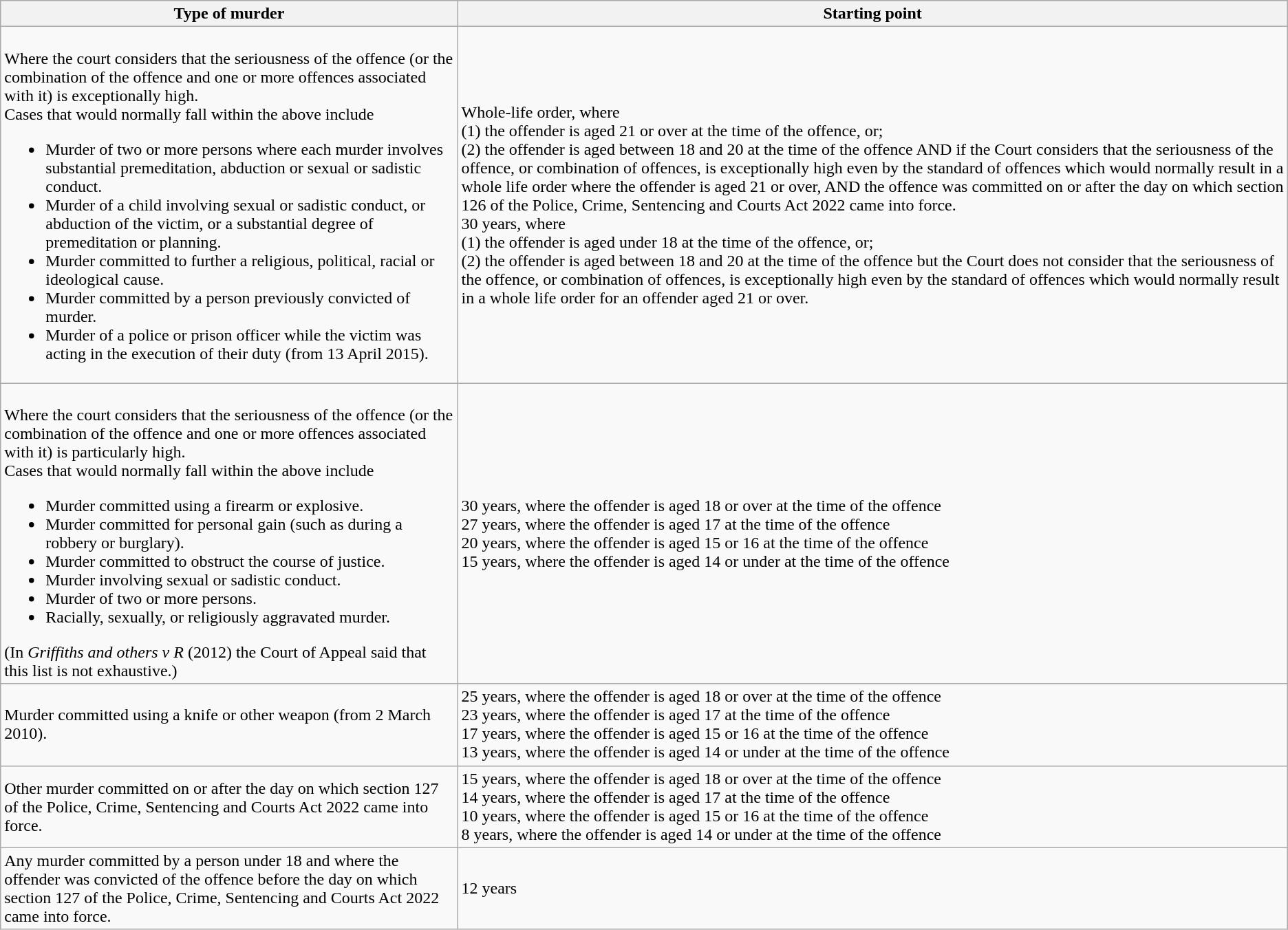<table class="wikitable">
<tr>
<th>Type of murder</th>
<th>Starting point</th>
</tr>
<tr>
<td><br>Where the court considers that the seriousness of the offence (or the combination of the offence and one or more offences associated with it) is exceptionally high.<br>Cases that would normally fall within the above include<ul><li>Murder of two or more persons where each murder involves substantial premeditation, abduction or sexual or sadistic conduct.</li><li>Murder of a child involving sexual or sadistic conduct, or abduction of the victim, or a substantial degree of premeditation or planning.</li><li>Murder committed to further a religious, political, racial or ideological cause.</li><li>Murder committed by a person previously convicted of murder.</li><li>Murder of a police or prison officer while the victim was acting in the execution of their duty (from 13 April 2015).</li></ul></td>
<td>Whole-life order, where<br>(1) the offender is aged 21 or over at the time of the offence, or;<br>(2) the offender is aged between 18 and 20 at the time of the offence AND if the Court considers that the seriousness of the offence, or combination of offences, is exceptionally high even by the standard of offences which would normally result in a whole life order where the offender is aged 21 or over, AND the offence was committed on or after the day on which section 126 of the Police, Crime, Sentencing and Courts Act 2022 came into force.<br>30 years, where<br>(1) the offender is aged under 18 at the time of the offence, or;<br>(2) the offender is aged between 18 and 20 at the time of the offence but the Court does not consider that the seriousness of the offence, or combination of offences, is exceptionally high even by the standard of offences which would normally result in a whole life order for an offender aged 21 or over.</td>
</tr>
<tr>
<td><br>Where the court considers that the seriousness of the offence (or the combination of the offence and one or more offences associated with it) is particularly high.<br>Cases that would normally fall within the above include<ul><li>Murder committed using a firearm or explosive.</li><li>Murder committed for personal gain (such as during a robbery or burglary).</li><li>Murder committed to obstruct the course of justice.</li><li>Murder involving sexual or sadistic conduct.</li><li>Murder of two or more persons.</li><li>Racially, sexually, or religiously aggravated murder.</li></ul>(In <em>Griffiths and others v R</em> (2012) the Court of Appeal said that this list is not exhaustive.)</td>
<td>30 years, where the offender is aged 18 or over at the time of the offence<br>27 years, where the offender is aged 17 at the time of the offence<br>20 years, where the offender is aged 15 or 16 at the time of the offence<br>15 years, where the offender is aged 14 or under at the time of the offence</td>
</tr>
<tr>
<td>Murder committed using a knife or other weapon (from 2 March 2010).</td>
<td>25 years, where the offender is aged 18 or over at the time of the offence<br>23 years, where the offender is aged 17 at the time of the offence<br>17 years, where the offender is aged 15 or 16 at the time of the offence<br>13 years, where the offender is aged 14 or under at the time of the offence</td>
</tr>
<tr>
<td>Other murder committed on or after the day on which section 127 of the Police, Crime, Sentencing and Courts Act 2022 came into force.</td>
<td>15 years, where the offender is aged 18 or over at the time of the offence<br>14 years, where the offender is aged 17 at the time of the offence<br>10 years, where the offender is aged 15 or 16 at the time of the offence<br>8 years, where the offender is aged 14 or under at the time of the offence</td>
</tr>
<tr>
<td>Any murder committed by a person under 18 and where the offender was convicted of the offence before the day on which section 127 of the Police, Crime, Sentencing and Courts Act 2022 came into force.</td>
<td>12 years</td>
</tr>
</table>
